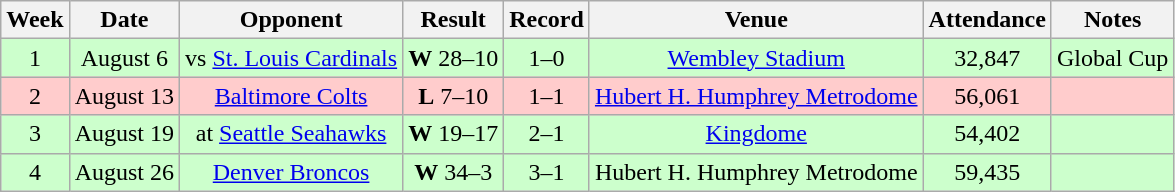<table class="wikitable" style="text-align:center">
<tr>
<th>Week</th>
<th>Date</th>
<th>Opponent</th>
<th>Result</th>
<th>Record</th>
<th>Venue</th>
<th>Attendance</th>
<th>Notes</th>
</tr>
<tr style="background:#cfc">
<td>1</td>
<td>August 6</td>
<td>vs <a href='#'>St. Louis Cardinals</a></td>
<td><strong>W</strong> 28–10</td>
<td>1–0</td>
<td><a href='#'>Wembley Stadium</a> </td>
<td>32,847</td>
<td>Global Cup</td>
</tr>
<tr style="background:#fcc">
<td>2</td>
<td>August 13</td>
<td><a href='#'>Baltimore Colts</a></td>
<td><strong>L</strong> 7–10</td>
<td>1–1</td>
<td><a href='#'>Hubert H. Humphrey Metrodome</a></td>
<td>56,061</td>
<td></td>
</tr>
<tr style="background:#cfc">
<td>3</td>
<td>August 19</td>
<td>at <a href='#'>Seattle Seahawks</a></td>
<td><strong>W</strong> 19–17</td>
<td>2–1</td>
<td><a href='#'>Kingdome</a></td>
<td>54,402</td>
<td></td>
</tr>
<tr style="background:#cfc">
<td>4</td>
<td>August 26</td>
<td><a href='#'>Denver Broncos</a></td>
<td><strong>W</strong> 34–3</td>
<td>3–1</td>
<td>Hubert H. Humphrey Metrodome</td>
<td>59,435</td>
<td></td>
</tr>
</table>
